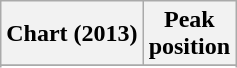<table class="wikitable sortable">
<tr>
<th>Chart (2013)</th>
<th>Peak<br>position</th>
</tr>
<tr>
</tr>
<tr>
</tr>
<tr>
</tr>
</table>
